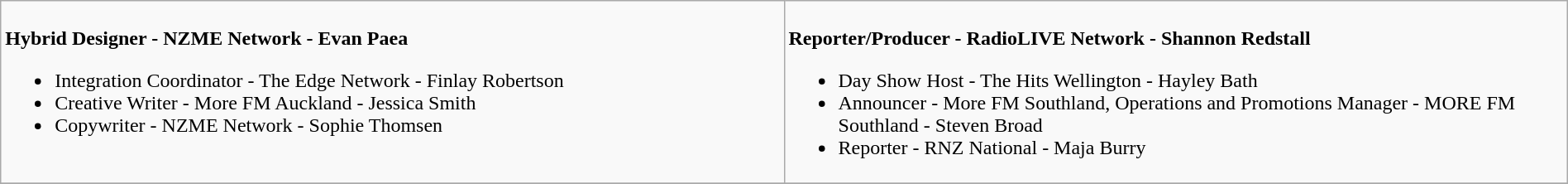<table class=wikitable width="100%">
<tr>
<td valign="top" width="50%"><br>
<strong>Hybrid Designer - NZME Network - Evan Paea</strong><ul><li>Integration Coordinator - The Edge Network - Finlay Robertson</li><li>Creative Writer - More FM Auckland - Jessica Smith</li><li>Copywriter - NZME Network - Sophie Thomsen</li></ul></td>
<td valign="top"  width="50%"><br>
<strong>Reporter/Producer - RadioLIVE Network - Shannon Redstall</strong><ul><li>Day Show Host - The Hits Wellington - Hayley Bath</li><li>Announcer - More FM Southland, Operations and Promotions Manager - MORE FM Southland - Steven Broad</li><li>Reporter - RNZ National - Maja Burry</li></ul></td>
</tr>
<tr>
</tr>
</table>
